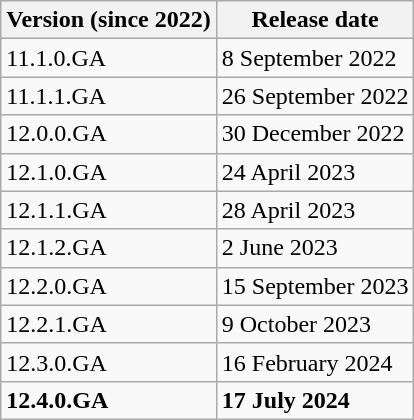<table class="wikitable">
<tr>
<th>Version (since 2022)</th>
<th>Release date</th>
</tr>
<tr>
<td>11.1.0.GA</td>
<td>8 September 2022</td>
</tr>
<tr>
<td>11.1.1.GA</td>
<td>26 September 2022</td>
</tr>
<tr>
<td>12.0.0.GA</td>
<td>30 December 2022</td>
</tr>
<tr>
<td>12.1.0.GA</td>
<td>24 April 2023</td>
</tr>
<tr>
<td>12.1.1.GA</td>
<td>28 April 2023</td>
</tr>
<tr>
<td>12.1.2.GA</td>
<td>2 June 2023</td>
</tr>
<tr>
<td>12.2.0.GA</td>
<td>15 September 2023</td>
</tr>
<tr>
<td>12.2.1.GA</td>
<td>9 October 2023</td>
</tr>
<tr>
<td>12.3.0.GA</td>
<td>16 February 2024</td>
</tr>
<tr>
<td><strong>12.4.0.GA</strong></td>
<td><strong>17 July 2024</strong></td>
</tr>
</table>
